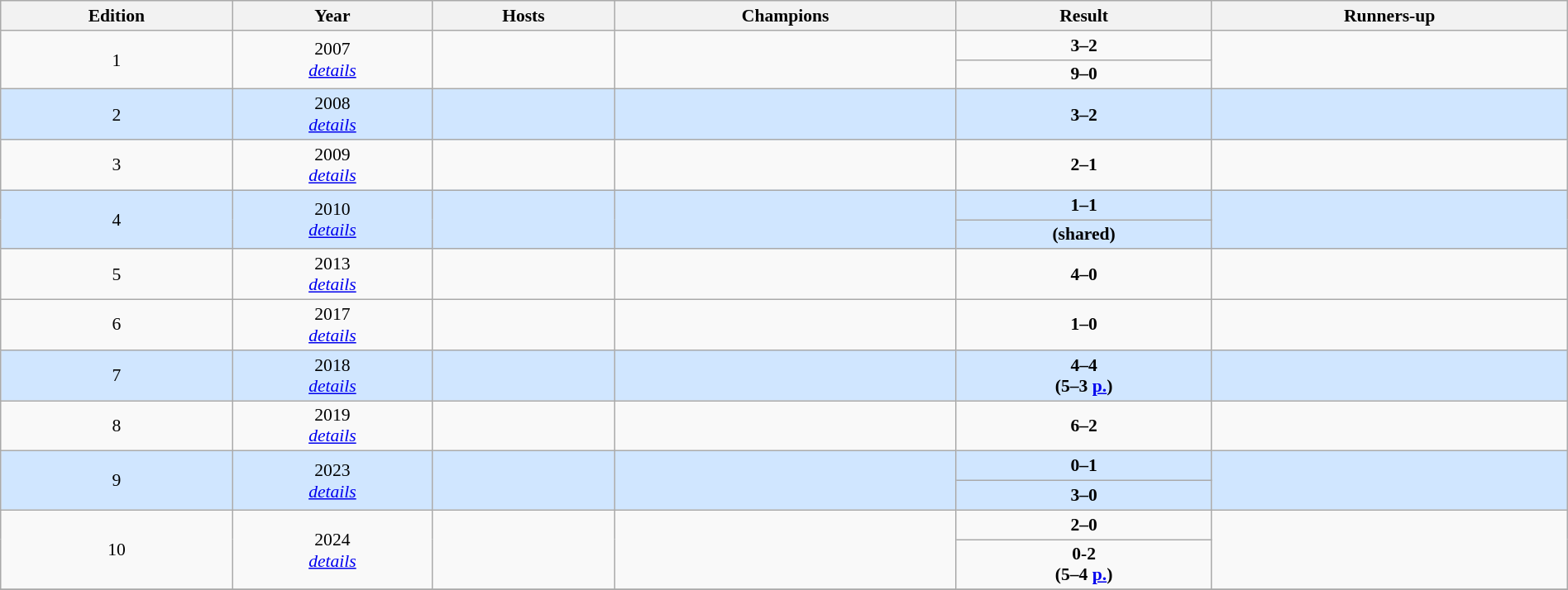<table class="wikitable" style="font-size: 90%; text-align: center; width: 100%;">
<tr>
<th>Edition</th>
<th>Year</th>
<th>Hosts</th>
<th>Champions</th>
<th>Result</th>
<th>Runners-up</th>
</tr>
<tr>
<td rowspan=2>1</td>
<td rowspan=2>2007<br><em><a href='#'>details</a></em></td>
<td rowspan=2><br></td>
<td rowspan=2><strong></strong></td>
<td><strong>3–2</strong></td>
<td rowspan=2></td>
</tr>
<tr>
<td><strong>9–0</strong></td>
</tr>
<tr style=background:#D0E6FF>
<td>2</td>
<td>2008<br><em><a href='#'>details</a></em></td>
<td></td>
<td><strong></strong></td>
<td><strong>3–2</strong></td>
<td></td>
</tr>
<tr>
<td>3</td>
<td>2009<br><em><a href='#'>details</a></em></td>
<td></td>
<td><strong></strong></td>
<td><strong>2–1</strong></td>
<td></td>
</tr>
<tr style=background:#D0E6FF>
<td rowspan=2>4</td>
<td rowspan=2>2010<br><em><a href='#'>details</a></em></td>
<td rowspan=2></td>
<td rowspan=2><strong></strong></td>
<td><strong>1–1</strong></td>
<td rowspan=2><strong></strong></td>
</tr>
<tr>
<td style=background:#D0E6FF><strong>(shared)</strong></td>
</tr>
<tr>
<td>5</td>
<td>2013<br><em><a href='#'>details</a></em></td>
<td></td>
<td><strong></strong></td>
<td><strong>4–0</strong><br></td>
<td></td>
</tr>
<tr>
<td>6</td>
<td>2017<br><em><a href='#'>details</a></em></td>
<td></td>
<td><strong></strong></td>
<td><strong>1–0</strong><br></td>
<td></td>
</tr>
<tr style=background:#D0E6FF>
<td>7</td>
<td>2018<br><em><a href='#'>details</a></em></td>
<td></td>
<td><strong></strong></td>
<td><strong>4–4</strong> <br> <strong>(5–3 <a href='#'>p.</a>)</strong><br></td>
<td></td>
</tr>
<tr>
<td>8</td>
<td>2019<br><em><a href='#'>details</a></em></td>
<td></td>
<td><strong></strong></td>
<td><strong>6–2</strong><br></td>
<td></td>
</tr>
<tr style=background:#D0E6FF>
<td rowspan=2>9</td>
<td rowspan=2>2023<br><em><a href='#'>details</a></em></td>
<td rowspan=2></td>
<td rowspan=2><strong></strong></td>
<td><strong>0–1</strong></td>
<td rowspan=2></td>
</tr>
<tr>
<td style=background:#D0E6FF><strong>3–0</strong></td>
</tr>
<tr>
<td rowspan=2>10</td>
<td rowspan=2>2024<br><em><a href='#'>details</a></em></td>
<td rowspan=2></td>
<td rowspan=2><strong></strong></td>
<td><strong>2–0</strong></td>
<td rowspan=2></td>
</tr>
<tr>
<td><strong>0-2</strong> <br><strong>(5–4 <a href='#'>p.</a>)</strong><br></td>
</tr>
<tr>
</tr>
</table>
